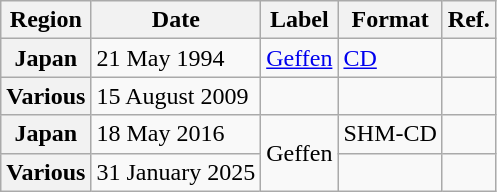<table class="wikitable plainrowheaders">
<tr>
<th scope="col">Region</th>
<th scope="col">Date</th>
<th scope="col">Label</th>
<th scope="col">Format</th>
<th scope="col">Ref.</th>
</tr>
<tr>
<th scope="row">Japan</th>
<td scope="row">21 May 1994</td>
<td scope="row"><a href='#'>Geffen</a></td>
<td scope="row"><a href='#'>CD</a></td>
<td scope="row"></td>
</tr>
<tr>
<th scope="row">Various</th>
<td scope="row">15 August 2009</td>
<td scope="row"></td>
<td scope="row"></td>
<td scope="row"></td>
</tr>
<tr>
<th scope="row">Japan</th>
<td scope="row">18 May 2016</td>
<td scope="row" rowspan="2">Geffen</td>
<td scope="row">SHM-CD</td>
<td scope="row"></td>
</tr>
<tr>
<th scope="row">Various</th>
<td scope="row">31 January 2025</td>
<td scope="row"></td>
<td scope="row"></td>
</tr>
</table>
